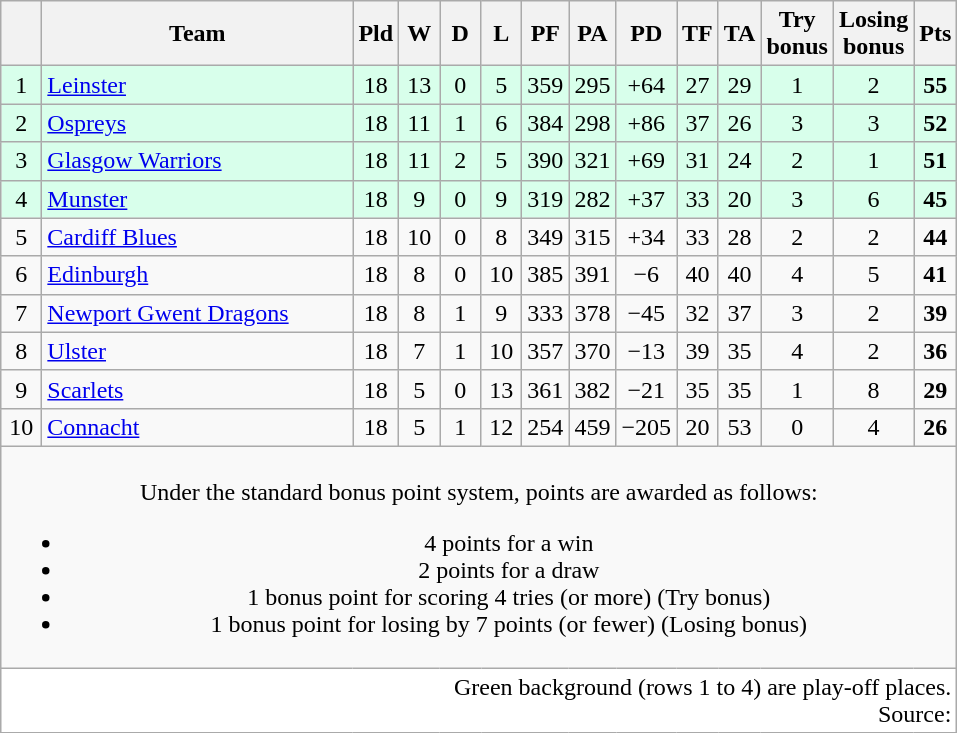<table class="wikitable" style="text-align:center">
<tr>
<th width="20"></th>
<th width="200">Team</th>
<th width="20">Pld</th>
<th width="20">W</th>
<th width="20">D</th>
<th width="20">L</th>
<th width="20">PF</th>
<th width="20">PA</th>
<th width="30">PD</th>
<th width="20">TF</th>
<th width="20">TA</th>
<th width="20">Try bonus</th>
<th width="20">Losing bonus</th>
<th width="20">Pts</th>
</tr>
<tr bgcolor=#d8ffeb>
<td>1</td>
<td align=left> <a href='#'>Leinster</a></td>
<td>18</td>
<td>13</td>
<td>0</td>
<td>5</td>
<td>359</td>
<td>295</td>
<td>+64</td>
<td>27</td>
<td>29</td>
<td>1</td>
<td>2</td>
<td><strong>55</strong></td>
</tr>
<tr bgcolor=#d8ffeb>
<td>2</td>
<td align=left> <a href='#'>Ospreys</a></td>
<td>18</td>
<td>11</td>
<td>1</td>
<td>6</td>
<td>384</td>
<td>298</td>
<td>+86</td>
<td>37</td>
<td>26</td>
<td>3</td>
<td>3</td>
<td><strong>52</strong></td>
</tr>
<tr bgcolor=#d8ffeb>
<td>3</td>
<td align=left> <a href='#'>Glasgow Warriors</a></td>
<td>18</td>
<td>11</td>
<td>2</td>
<td>5</td>
<td>390</td>
<td>321</td>
<td>+69</td>
<td>31</td>
<td>24</td>
<td>2</td>
<td>1</td>
<td><strong>51</strong></td>
</tr>
<tr bgcolor=#d8ffeb>
<td>4</td>
<td align=left> <a href='#'>Munster</a></td>
<td>18</td>
<td>9</td>
<td>0</td>
<td>9</td>
<td>319</td>
<td>282</td>
<td>+37</td>
<td>33</td>
<td>20</td>
<td>3</td>
<td>6</td>
<td><strong>45</strong></td>
</tr>
<tr>
<td>5</td>
<td align=left> <a href='#'>Cardiff Blues</a></td>
<td>18</td>
<td>10</td>
<td>0</td>
<td>8</td>
<td>349</td>
<td>315</td>
<td>+34</td>
<td>33</td>
<td>28</td>
<td>2</td>
<td>2</td>
<td><strong>44</strong></td>
</tr>
<tr>
<td>6</td>
<td align=left> <a href='#'>Edinburgh</a></td>
<td>18</td>
<td>8</td>
<td>0</td>
<td>10</td>
<td>385</td>
<td>391</td>
<td>−6</td>
<td>40</td>
<td>40</td>
<td>4</td>
<td>5</td>
<td><strong>41</strong></td>
</tr>
<tr>
<td>7</td>
<td align=left> <a href='#'>Newport Gwent Dragons</a></td>
<td>18</td>
<td>8</td>
<td>1</td>
<td>9</td>
<td>333</td>
<td>378</td>
<td>−45</td>
<td>32</td>
<td>37</td>
<td>3</td>
<td>2</td>
<td><strong>39</strong></td>
</tr>
<tr>
<td>8</td>
<td align=left> <a href='#'>Ulster</a></td>
<td>18</td>
<td>7</td>
<td>1</td>
<td>10</td>
<td>357</td>
<td>370</td>
<td>−13</td>
<td>39</td>
<td>35</td>
<td>4</td>
<td>2</td>
<td><strong>36</strong></td>
</tr>
<tr>
<td>9</td>
<td align=left> <a href='#'>Scarlets</a></td>
<td>18</td>
<td>5</td>
<td>0</td>
<td>13</td>
<td>361</td>
<td>382</td>
<td>−21</td>
<td>35</td>
<td>35</td>
<td>1</td>
<td>8</td>
<td><strong>29</strong></td>
</tr>
<tr>
<td>10</td>
<td align=left> <a href='#'>Connacht</a></td>
<td>18</td>
<td>5</td>
<td>1</td>
<td>12</td>
<td>254</td>
<td>459</td>
<td>−205</td>
<td>20</td>
<td>53</td>
<td>0</td>
<td>4</td>
<td><strong>26</strong></td>
</tr>
<tr>
<td colspan="14"><br>Under the standard bonus point system, points are awarded as follows:<ul><li>4 points for a win</li><li>2 points for a draw</li><li>1 bonus point for scoring 4 tries (or more) (Try bonus)</li><li>1 bonus point for losing by 7 points (or fewer) (Losing bonus)</li></ul></td>
</tr>
<tr>
<td colspan="14" style="text-align:right;background:#fff" cellpadding="0" cellspacing="0">Green background (rows 1 to 4) are play-off places.<br>Source: </td>
</tr>
</table>
